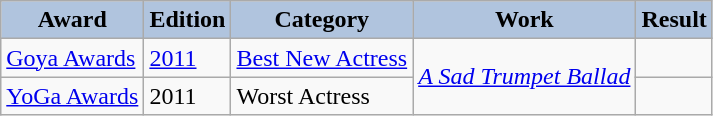<table class="wikitable">
<tr>
<th style="background:#B0C4DE;">Award</th>
<th style="background:#B0C4DE;">Edition</th>
<th style="background:#B0C4DE;">Category</th>
<th style="background:#B0C4DE;">Work</th>
<th style="background:#B0C4DE;">Result</th>
</tr>
<tr>
<td><a href='#'>Goya Awards</a></td>
<td><a href='#'>2011</a></td>
<td><a href='#'>Best New Actress</a></td>
<td rowspan="2"><em><a href='#'>A Sad Trumpet Ballad</a></em></td>
<td></td>
</tr>
<tr>
<td><a href='#'>YoGa Awards</a></td>
<td>2011</td>
<td>Worst Actress</td>
<td></td>
</tr>
</table>
